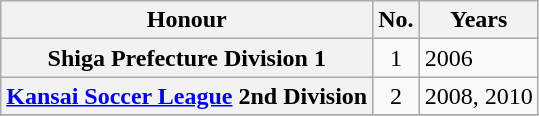<table class="wikitable plainrowheaders">
<tr>
<th scope=col>Honour</th>
<th scope=col>No.</th>
<th scope=col>Years</th>
</tr>
<tr>
<th scope=row>Shiga Prefecture Division 1</th>
<td align="center">1</td>
<td>2006</td>
</tr>
<tr>
<th scope=row><a href='#'>Kansai Soccer League</a> 2nd Division</th>
<td align="center">2</td>
<td>2008, 2010</td>
</tr>
<tr>
</tr>
</table>
